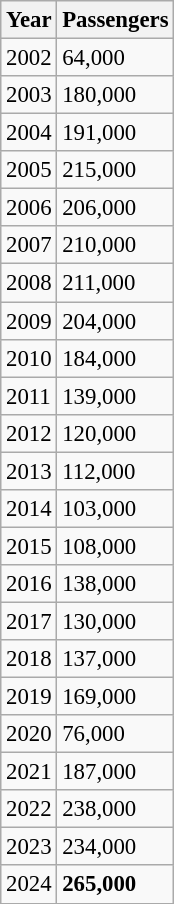<table class="wikitable sortable" style="font-size: 95%">
<tr>
<th>Year</th>
<th>Passengers</th>
</tr>
<tr>
<td>2002</td>
<td>64,000</td>
</tr>
<tr>
<td>2003</td>
<td>180,000</td>
</tr>
<tr>
<td>2004</td>
<td>191,000</td>
</tr>
<tr>
<td>2005</td>
<td>215,000</td>
</tr>
<tr>
<td>2006</td>
<td>206,000</td>
</tr>
<tr>
<td>2007</td>
<td>210,000</td>
</tr>
<tr>
<td>2008</td>
<td>211,000</td>
</tr>
<tr>
<td>2009</td>
<td>204,000</td>
</tr>
<tr>
<td>2010</td>
<td>184,000</td>
</tr>
<tr>
<td>2011</td>
<td>139,000</td>
</tr>
<tr>
<td>2012</td>
<td>120,000</td>
</tr>
<tr>
<td>2013</td>
<td>112,000</td>
</tr>
<tr>
<td>2014</td>
<td>103,000</td>
</tr>
<tr>
<td>2015</td>
<td>108,000</td>
</tr>
<tr>
<td>2016</td>
<td>138,000</td>
</tr>
<tr>
<td>2017</td>
<td>130,000</td>
</tr>
<tr>
<td>2018</td>
<td>137,000</td>
</tr>
<tr>
<td>2019</td>
<td>169,000</td>
</tr>
<tr>
<td>2020</td>
<td>76,000</td>
</tr>
<tr>
<td>2021</td>
<td>187,000</td>
</tr>
<tr>
<td>2022</td>
<td>238,000</td>
</tr>
<tr>
<td>2023</td>
<td>234,000</td>
</tr>
<tr>
<td>2024</td>
<td><strong>265,000</strong></td>
</tr>
</table>
